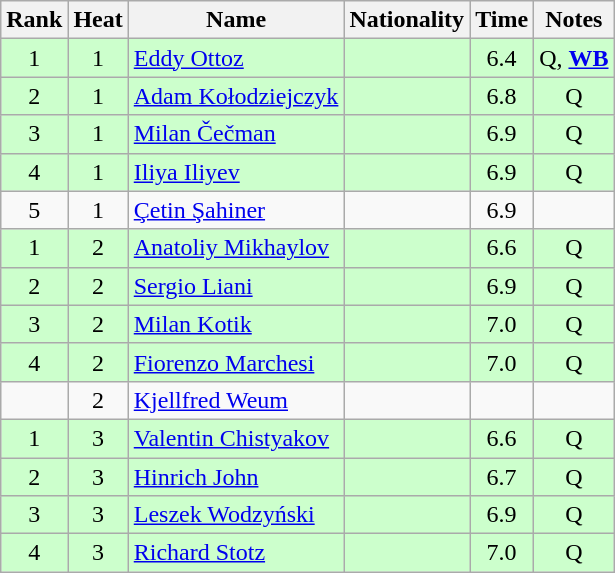<table class="wikitable sortable" style="text-align:center">
<tr>
<th>Rank</th>
<th>Heat</th>
<th>Name</th>
<th>Nationality</th>
<th>Time</th>
<th>Notes</th>
</tr>
<tr bgcolor=ccffcc>
<td>1</td>
<td>1</td>
<td align="left"><a href='#'>Eddy Ottoz</a></td>
<td align=left></td>
<td>6.4</td>
<td>Q, <strong><a href='#'>WB</a></strong></td>
</tr>
<tr bgcolor=ccffcc>
<td>2</td>
<td>1</td>
<td align="left"><a href='#'>Adam Kołodziejczyk</a></td>
<td align=left></td>
<td>6.8</td>
<td>Q</td>
</tr>
<tr bgcolor=ccffcc>
<td>3</td>
<td>1</td>
<td align="left"><a href='#'>Milan Čečman</a></td>
<td align=left></td>
<td>6.9</td>
<td>Q</td>
</tr>
<tr bgcolor=ccffcc>
<td>4</td>
<td>1</td>
<td align="left"><a href='#'>Iliya Iliyev</a></td>
<td align=left></td>
<td>6.9</td>
<td>Q</td>
</tr>
<tr>
<td>5</td>
<td>1</td>
<td align="left"><a href='#'>Çetin Şahiner</a></td>
<td align=left></td>
<td>6.9</td>
<td></td>
</tr>
<tr bgcolor=ccffcc>
<td>1</td>
<td>2</td>
<td align="left"><a href='#'>Anatoliy Mikhaylov</a></td>
<td align=left></td>
<td>6.6</td>
<td>Q</td>
</tr>
<tr bgcolor=ccffcc>
<td>2</td>
<td>2</td>
<td align="left"><a href='#'>Sergio Liani</a></td>
<td align=left></td>
<td>6.9</td>
<td>Q</td>
</tr>
<tr bgcolor=ccffcc>
<td>3</td>
<td>2</td>
<td align="left"><a href='#'>Milan Kotik</a></td>
<td align=left></td>
<td>7.0</td>
<td>Q</td>
</tr>
<tr bgcolor=ccffcc>
<td>4</td>
<td>2</td>
<td align="left"><a href='#'>Fiorenzo Marchesi</a></td>
<td align=left></td>
<td>7.0</td>
<td>Q</td>
</tr>
<tr>
<td></td>
<td>2</td>
<td align="left"><a href='#'>Kjellfred Weum</a></td>
<td align=left></td>
<td></td>
<td></td>
</tr>
<tr bgcolor=ccffcc>
<td>1</td>
<td>3</td>
<td align="left"><a href='#'>Valentin Chistyakov</a></td>
<td align=left></td>
<td>6.6</td>
<td>Q</td>
</tr>
<tr bgcolor=ccffcc>
<td>2</td>
<td>3</td>
<td align="left"><a href='#'>Hinrich John</a></td>
<td align=left></td>
<td>6.7</td>
<td>Q</td>
</tr>
<tr bgcolor=ccffcc>
<td>3</td>
<td>3</td>
<td align="left"><a href='#'>Leszek Wodzyński</a></td>
<td align=left></td>
<td>6.9</td>
<td>Q</td>
</tr>
<tr bgcolor=ccffcc>
<td>4</td>
<td>3</td>
<td align="left"><a href='#'>Richard Stotz</a></td>
<td align=left></td>
<td>7.0</td>
<td>Q</td>
</tr>
</table>
